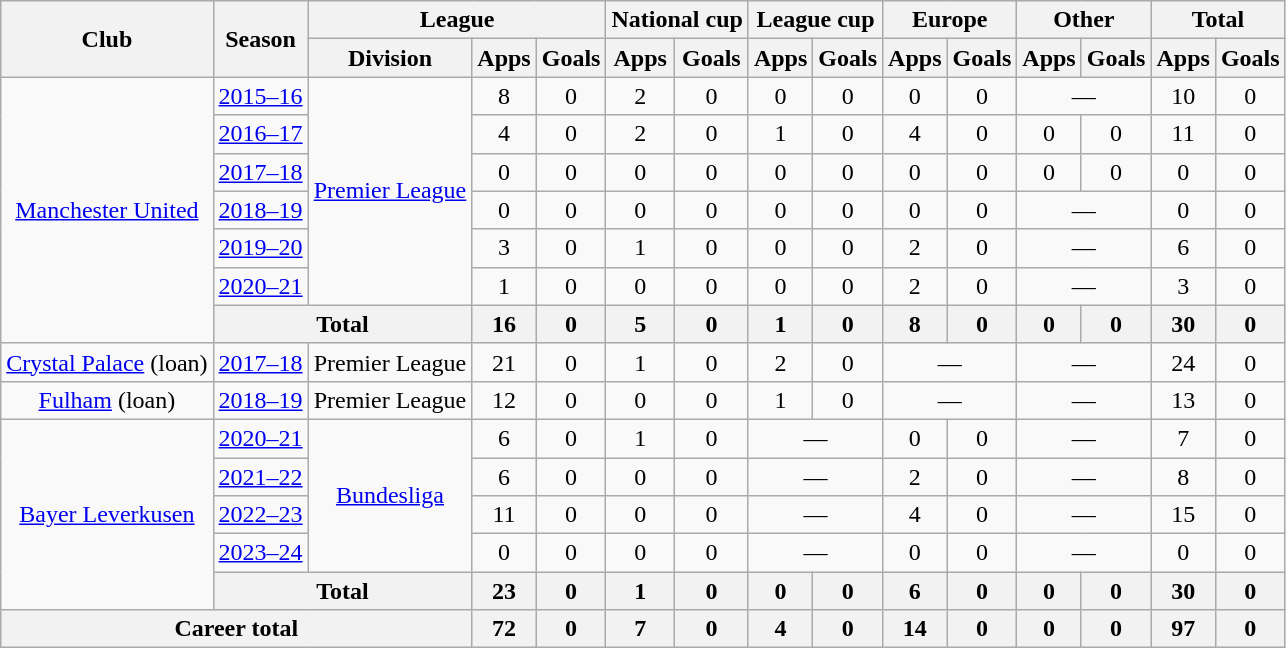<table class="wikitable" style="text-align:center">
<tr>
<th rowspan="2">Club</th>
<th rowspan="2">Season</th>
<th colspan="3">League</th>
<th colspan="2">National cup</th>
<th colspan="2">League cup</th>
<th colspan="2">Europe</th>
<th colspan="2">Other</th>
<th colspan="2">Total</th>
</tr>
<tr>
<th>Division</th>
<th>Apps</th>
<th>Goals</th>
<th>Apps</th>
<th>Goals</th>
<th>Apps</th>
<th>Goals</th>
<th>Apps</th>
<th>Goals</th>
<th>Apps</th>
<th>Goals</th>
<th>Apps</th>
<th>Goals</th>
</tr>
<tr>
<td rowspan="7"><a href='#'>Manchester United</a></td>
<td><a href='#'>2015–16</a></td>
<td rowspan="6"><a href='#'>Premier League</a></td>
<td>8</td>
<td>0</td>
<td>2</td>
<td>0</td>
<td>0</td>
<td>0</td>
<td>0</td>
<td>0</td>
<td colspan="2">—</td>
<td>10</td>
<td>0</td>
</tr>
<tr>
<td><a href='#'>2016–17</a></td>
<td>4</td>
<td>0</td>
<td>2</td>
<td>0</td>
<td>1</td>
<td>0</td>
<td>4</td>
<td>0</td>
<td>0</td>
<td>0</td>
<td>11</td>
<td>0</td>
</tr>
<tr>
<td><a href='#'>2017–18</a></td>
<td>0</td>
<td>0</td>
<td>0</td>
<td>0</td>
<td>0</td>
<td>0</td>
<td>0</td>
<td>0</td>
<td>0</td>
<td>0</td>
<td>0</td>
<td>0</td>
</tr>
<tr>
<td><a href='#'>2018–19</a></td>
<td>0</td>
<td>0</td>
<td>0</td>
<td>0</td>
<td>0</td>
<td>0</td>
<td>0</td>
<td>0</td>
<td colspan="2">—</td>
<td>0</td>
<td>0</td>
</tr>
<tr>
<td><a href='#'>2019–20</a></td>
<td>3</td>
<td>0</td>
<td>1</td>
<td>0</td>
<td>0</td>
<td>0</td>
<td>2</td>
<td>0</td>
<td colspan="2">—</td>
<td>6</td>
<td>0</td>
</tr>
<tr>
<td><a href='#'>2020–21</a></td>
<td>1</td>
<td>0</td>
<td>0</td>
<td>0</td>
<td>0</td>
<td>0</td>
<td>2</td>
<td>0</td>
<td colspan="2">—</td>
<td>3</td>
<td>0</td>
</tr>
<tr>
<th colspan="2">Total</th>
<th>16</th>
<th>0</th>
<th>5</th>
<th>0</th>
<th>1</th>
<th>0</th>
<th>8</th>
<th>0</th>
<th>0</th>
<th>0</th>
<th>30</th>
<th>0</th>
</tr>
<tr>
<td><a href='#'>Crystal Palace</a> (loan)</td>
<td><a href='#'>2017–18</a></td>
<td>Premier League</td>
<td>21</td>
<td>0</td>
<td>1</td>
<td>0</td>
<td>2</td>
<td>0</td>
<td colspan="2">—</td>
<td colspan="2">—</td>
<td>24</td>
<td>0</td>
</tr>
<tr>
<td><a href='#'>Fulham</a> (loan)</td>
<td><a href='#'>2018–19</a></td>
<td>Premier League</td>
<td>12</td>
<td>0</td>
<td>0</td>
<td>0</td>
<td>1</td>
<td>0</td>
<td colspan="2">—</td>
<td colspan="2">—</td>
<td>13</td>
<td>0</td>
</tr>
<tr>
<td rowspan="5"><a href='#'>Bayer Leverkusen</a></td>
<td><a href='#'>2020–21</a></td>
<td rowspan="4"><a href='#'>Bundesliga</a></td>
<td>6</td>
<td>0</td>
<td>1</td>
<td>0</td>
<td colspan="2">—</td>
<td>0</td>
<td>0</td>
<td colspan="2">—</td>
<td>7</td>
<td>0</td>
</tr>
<tr>
<td><a href='#'>2021–22</a></td>
<td>6</td>
<td>0</td>
<td>0</td>
<td>0</td>
<td colspan="2">—</td>
<td>2</td>
<td>0</td>
<td colspan="2">—</td>
<td>8</td>
<td>0</td>
</tr>
<tr>
<td><a href='#'>2022–23</a></td>
<td>11</td>
<td>0</td>
<td>0</td>
<td>0</td>
<td colspan="2">—</td>
<td>4</td>
<td>0</td>
<td colspan="2">—</td>
<td>15</td>
<td>0</td>
</tr>
<tr>
<td><a href='#'>2023–24</a></td>
<td>0</td>
<td>0</td>
<td>0</td>
<td>0</td>
<td colspan="2">—</td>
<td>0</td>
<td>0</td>
<td colspan="2">—</td>
<td>0</td>
<td>0</td>
</tr>
<tr>
<th colspan="2">Total</th>
<th>23</th>
<th>0</th>
<th>1</th>
<th>0</th>
<th>0</th>
<th>0</th>
<th>6</th>
<th>0</th>
<th>0</th>
<th>0</th>
<th>30</th>
<th>0</th>
</tr>
<tr>
<th colspan="3">Career total</th>
<th>72</th>
<th>0</th>
<th>7</th>
<th>0</th>
<th>4</th>
<th>0</th>
<th>14</th>
<th>0</th>
<th>0</th>
<th>0</th>
<th>97</th>
<th>0</th>
</tr>
</table>
